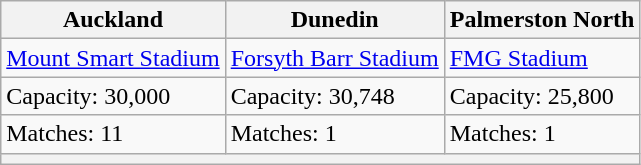<table class="wikitable">
<tr>
<th>Auckland</th>
<th>Dunedin</th>
<th>Palmerston North</th>
</tr>
<tr>
<td><a href='#'>Mount Smart Stadium</a></td>
<td><a href='#'>Forsyth Barr Stadium</a></td>
<td><a href='#'>FMG Stadium</a></td>
</tr>
<tr>
<td>Capacity: 30,000</td>
<td>Capacity: 30,748</td>
<td>Capacity: 25,800</td>
</tr>
<tr>
<td>Matches: 11</td>
<td>Matches: 1</td>
<td>Matches: 1</td>
</tr>
<tr>
<th colspan="3"></th>
</tr>
</table>
